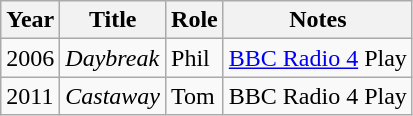<table class="wikitable sortable">
<tr>
<th>Year</th>
<th>Title</th>
<th>Role</th>
<th class="unsortable">Notes</th>
</tr>
<tr>
<td>2006</td>
<td><em>Daybreak</em></td>
<td>Phil</td>
<td><a href='#'>BBC Radio 4</a> Play</td>
</tr>
<tr>
<td>2011</td>
<td><em>Castaway</em></td>
<td>Tom</td>
<td>BBC Radio 4 Play</td>
</tr>
</table>
